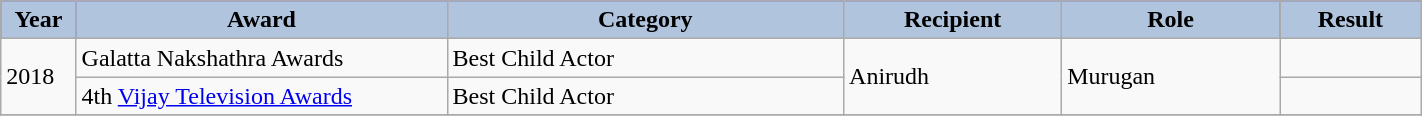<table class="wikitable" width="75%">
<tr bgcolor="blue">
<th style="width:20pt; background:LightSteelBlue;">Year</th>
<th style="width:140pt; background:LightSteelBlue;">Award</th>
<th style="width:150pt; background:LightSteelBlue;">Category</th>
<th style="width:80pt; background:LightSteelBlue;">Recipient</th>
<th style="width:80pt; background:LightSteelBlue;">Role</th>
<th style="width:50pt; background:LightSteelBlue;">Result</th>
</tr>
<tr>
<td rowspan="2">2018</td>
<td rowspan="1">Galatta Nakshathra Awards</td>
<td>Best Child Actor</td>
<td rowspan="2">Anirudh</td>
<td rowspan="2">Murugan</td>
<td></td>
</tr>
<tr>
<td rowspan="1">4th <a href='#'>Vijay Television Awards</a></td>
<td>Best Child Actor</td>
<td></td>
</tr>
<tr>
</tr>
</table>
